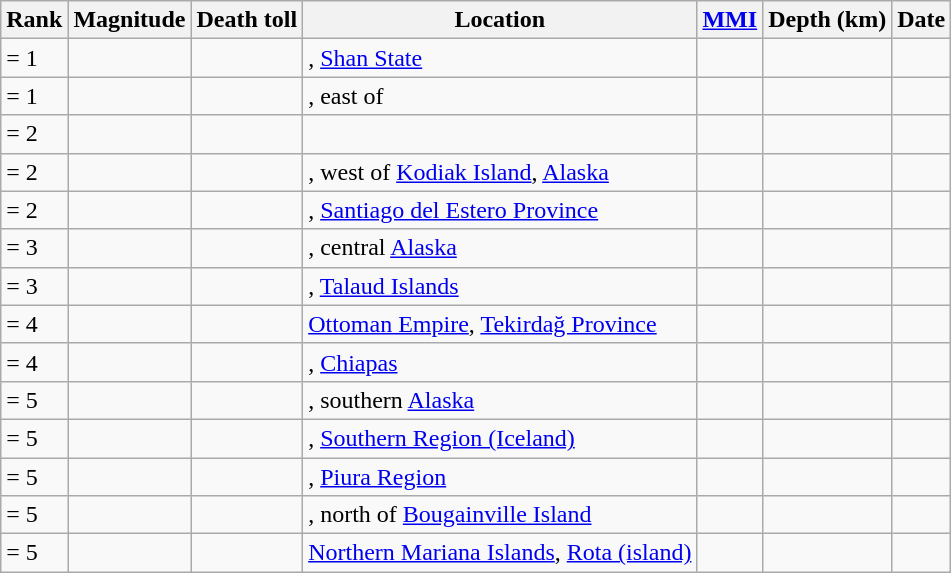<table class="sortable wikitable" style="font-size:100%;">
<tr>
<th>Rank</th>
<th>Magnitude</th>
<th>Death toll</th>
<th>Location</th>
<th><a href='#'>MMI</a></th>
<th>Depth (km)</th>
<th>Date</th>
</tr>
<tr>
<td>= 1</td>
<td></td>
<td></td>
<td>, <a href='#'>Shan State</a></td>
<td></td>
<td></td>
<td></td>
</tr>
<tr>
<td>= 1</td>
<td></td>
<td></td>
<td>, east of</td>
<td></td>
<td></td>
<td></td>
</tr>
<tr>
<td>= 2</td>
<td></td>
<td></td>
<td></td>
<td></td>
<td></td>
<td></td>
</tr>
<tr>
<td>= 2</td>
<td></td>
<td></td>
<td>, west of <a href='#'>Kodiak Island</a>, <a href='#'>Alaska</a></td>
<td></td>
<td></td>
<td></td>
</tr>
<tr>
<td>= 2</td>
<td></td>
<td></td>
<td>, <a href='#'>Santiago del Estero Province</a></td>
<td></td>
<td></td>
<td></td>
</tr>
<tr>
<td>= 3</td>
<td></td>
<td></td>
<td>, central <a href='#'>Alaska</a></td>
<td></td>
<td></td>
<td></td>
</tr>
<tr>
<td>= 3</td>
<td></td>
<td></td>
<td>, <a href='#'>Talaud Islands</a></td>
<td></td>
<td></td>
<td></td>
</tr>
<tr>
<td>= 4</td>
<td></td>
<td></td>
<td> <a href='#'>Ottoman Empire</a>, <a href='#'>Tekirdağ Province</a></td>
<td></td>
<td></td>
<td></td>
</tr>
<tr>
<td>= 4</td>
<td></td>
<td></td>
<td>, <a href='#'>Chiapas</a></td>
<td></td>
<td></td>
<td></td>
</tr>
<tr>
<td>= 5</td>
<td></td>
<td></td>
<td>, southern <a href='#'>Alaska</a></td>
<td></td>
<td></td>
<td></td>
</tr>
<tr>
<td>= 5</td>
<td></td>
<td></td>
<td>, <a href='#'>Southern Region (Iceland)</a></td>
<td></td>
<td></td>
<td></td>
</tr>
<tr>
<td>= 5</td>
<td></td>
<td></td>
<td>, <a href='#'>Piura Region</a></td>
<td></td>
<td></td>
<td></td>
</tr>
<tr>
<td>= 5</td>
<td></td>
<td></td>
<td>, north of <a href='#'>Bougainville Island</a></td>
<td></td>
<td></td>
<td></td>
</tr>
<tr>
<td>= 5</td>
<td></td>
<td></td>
<td> <a href='#'>Northern Mariana Islands</a>, <a href='#'>Rota (island)</a></td>
<td></td>
<td></td>
<td></td>
</tr>
</table>
